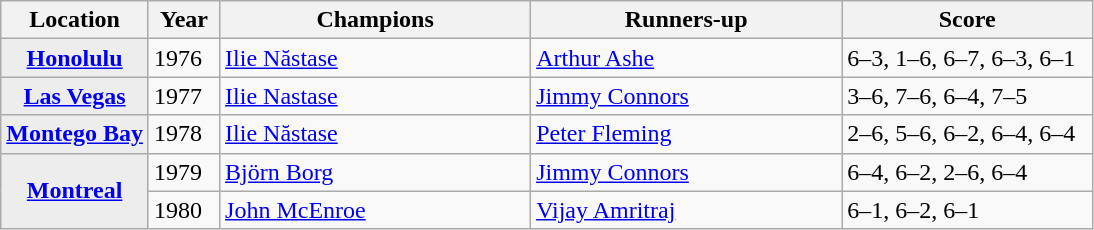<table class="wikitable">
<tr>
<th>Location</th>
<th style="width:40px">Year</th>
<th style="width:200px">Champions</th>
<th style="width:200px">Runners-up</th>
<th style="width:160px" class="unsortable">Score</th>
</tr>
<tr>
<th rowspan="1" style="background:#ededed"><a href='#'>Honolulu</a></th>
<td>1976</td>
<td> <a href='#'>Ilie Năstase</a></td>
<td> <a href='#'>Arthur Ashe</a></td>
<td>6–3, 1–6, 6–7, 6–3, 6–1</td>
</tr>
<tr>
<th rowspan="1" style="background:#ededed"><a href='#'>Las Vegas</a></th>
<td>1977</td>
<td> <a href='#'>Ilie Nastase</a></td>
<td> <a href='#'>Jimmy Connors</a></td>
<td>3–6, 7–6, 6–4, 7–5</td>
</tr>
<tr>
<th rowspan="1" style="background:#ededed"><a href='#'>Montego Bay</a></th>
<td>1978</td>
<td> <a href='#'>Ilie Năstase</a></td>
<td> <a href='#'>Peter Fleming</a></td>
<td>2–6, 5–6, 6–2, 6–4, 6–4</td>
</tr>
<tr>
<th rowspan="2" style="background:#ededed"><a href='#'>Montreal</a></th>
<td>1979</td>
<td> <a href='#'>Björn Borg</a></td>
<td> <a href='#'>Jimmy Connors</a></td>
<td>6–4, 6–2, 2–6, 6–4</td>
</tr>
<tr>
<td>1980</td>
<td> <a href='#'>John McEnroe</a></td>
<td> <a href='#'>Vijay Amritraj</a></td>
<td>6–1, 6–2, 6–1</td>
</tr>
</table>
